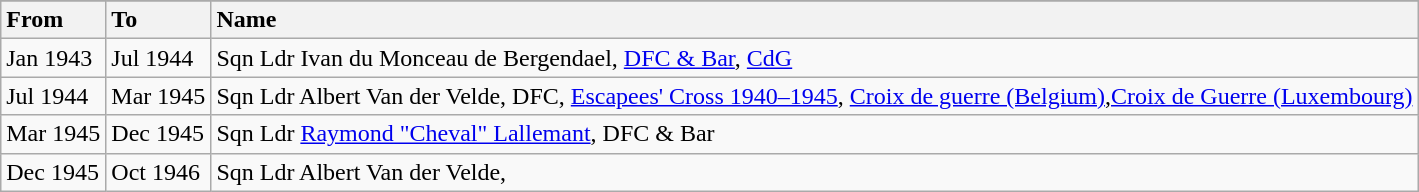<table class="wikitable">
<tr>
</tr>
<tr>
<th style="text-align: left;">From</th>
<th style="text-align: left;">To</th>
<th style="text-align: left;">Name</th>
</tr>
<tr>
<td>Jan 1943</td>
<td>Jul 1944</td>
<td>Sqn Ldr Ivan du Monceau de Bergendael, <a href='#'>DFC & Bar</a>, <a href='#'>CdG</a></td>
</tr>
<tr>
<td>Jul 1944</td>
<td>Mar 1945</td>
<td>Sqn Ldr Albert Van der Velde, DFC, <a href='#'>Escapees' Cross 1940–1945</a>, <a href='#'>Croix de guerre (Belgium)</a>,<a href='#'>Croix de Guerre (Luxembourg)</a></td>
</tr>
<tr>
<td>Mar 1945</td>
<td>Dec 1945</td>
<td>Sqn Ldr <a href='#'>Raymond "Cheval" Lallemant</a>, DFC & Bar</td>
</tr>
<tr>
<td>Dec 1945</td>
<td>Oct 1946</td>
<td>Sqn Ldr Albert Van der Velde,</td>
</tr>
</table>
